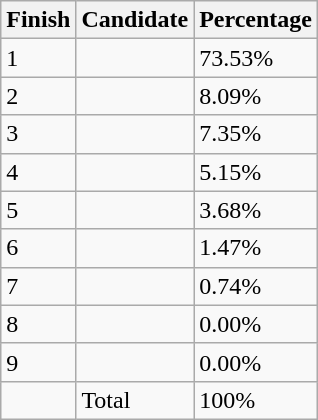<table class="wikitable sortable">
<tr>
<th>Finish</th>
<th>Candidate</th>
<th>Percentage</th>
</tr>
<tr>
<td>1</td>
<td></td>
<td>73.53%</td>
</tr>
<tr>
<td>2</td>
<td></td>
<td>8.09%</td>
</tr>
<tr>
<td>3</td>
<td></td>
<td>7.35%</td>
</tr>
<tr>
<td>4</td>
<td></td>
<td>5.15%</td>
</tr>
<tr>
<td>5</td>
<td></td>
<td>3.68%</td>
</tr>
<tr>
<td>6</td>
<td></td>
<td>1.47%</td>
</tr>
<tr>
<td>7</td>
<td></td>
<td>0.74%</td>
</tr>
<tr>
<td>8</td>
<td></td>
<td>0.00%</td>
</tr>
<tr>
<td>9</td>
<td></td>
<td>0.00%</td>
</tr>
<tr>
<td></td>
<td>Total</td>
<td>100%</td>
</tr>
</table>
